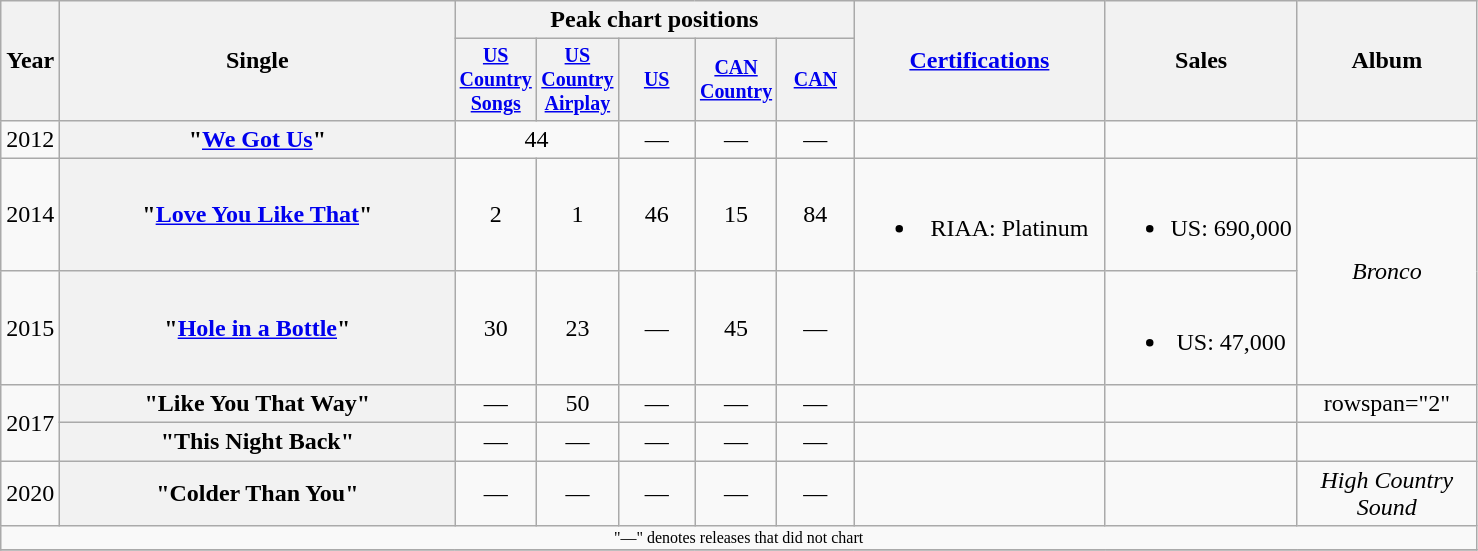<table class="wikitable plainrowheaders" style="text-align:center;">
<tr>
<th rowspan="2">Year</th>
<th rowspan="2" style="width:16em;">Single</th>
<th colspan="5">Peak chart positions</th>
<th rowspan="2" style="width:10em;"><a href='#'>Certifications</a></th>
<th rowspan="2">Sales</th>
<th rowspan="2" style="width:7em;">Album</th>
</tr>
<tr style="font-size:smaller;">
<th width="45"><a href='#'>US Country Songs</a><br></th>
<th width="45"><a href='#'>US Country Airplay</a><br></th>
<th width="45"><a href='#'>US</a><br></th>
<th width="45"><a href='#'>CAN Country</a><br></th>
<th width="45"><a href='#'>CAN</a><br></th>
</tr>
<tr>
<td>2012</td>
<th scope="row">"<a href='#'>We Got Us</a>"</th>
<td colspan="2">44</td>
<td>—</td>
<td>—</td>
<td>—</td>
<td></td>
<td></td>
<td></td>
</tr>
<tr>
<td>2014</td>
<th scope="row">"<a href='#'>Love You Like That</a>"</th>
<td>2</td>
<td>1</td>
<td>46</td>
<td>15</td>
<td>84</td>
<td><br><ul><li>RIAA: Platinum</li></ul></td>
<td><br><ul><li>US: 690,000</li></ul></td>
<td rowspan="2"><em>Bronco</em></td>
</tr>
<tr>
<td>2015</td>
<th scope="row">"<a href='#'>Hole in a Bottle</a>"</th>
<td>30</td>
<td>23</td>
<td>—</td>
<td>45</td>
<td>—</td>
<td></td>
<td><br><ul><li>US: 47,000</li></ul></td>
</tr>
<tr>
<td rowspan="2">2017</td>
<th scope="row">"Like You That Way"</th>
<td>—</td>
<td>50</td>
<td>—</td>
<td>—</td>
<td>—</td>
<td></td>
<td></td>
<td>rowspan="2" </td>
</tr>
<tr>
<th scope="row">"This Night Back"</th>
<td>—</td>
<td>—</td>
<td>—</td>
<td>—</td>
<td>—</td>
<td></td>
<td></td>
</tr>
<tr>
<td>2020</td>
<th scope="row">"Colder Than You"</th>
<td>—</td>
<td>—</td>
<td>—</td>
<td>—</td>
<td>—</td>
<td></td>
<td></td>
<td><em>High Country Sound</em></td>
</tr>
<tr>
<td colspan="10" style="font-size:8pt">"—" denotes releases that did not chart</td>
</tr>
<tr>
</tr>
</table>
